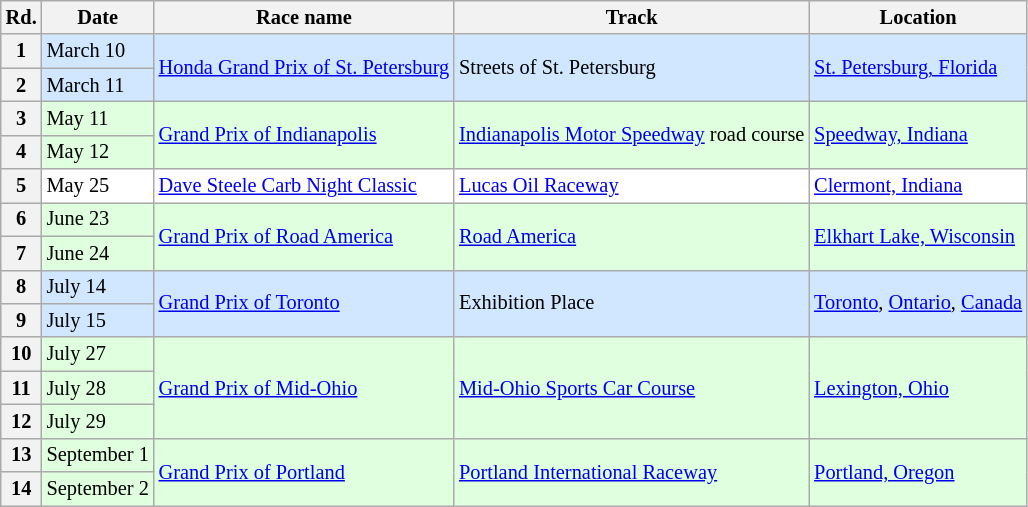<table class="wikitable" style="font-size: 85%">
<tr>
<th>Rd.</th>
<th>Date</th>
<th>Race name</th>
<th>Track</th>
<th>Location</th>
</tr>
<tr style="background:#D0E7FF;">
<th>1</th>
<td>March 10</td>
<td rowspan=2> <a href='#'>Honda Grand Prix of St. Petersburg</a></td>
<td rowspan=2>Streets of St. Petersburg</td>
<td rowspan=2><a href='#'>St. Petersburg, Florida</a></td>
</tr>
<tr style="background:#D0E7FF;">
<th>2</th>
<td>March 11</td>
</tr>
<tr style="background:#DFFFDF;">
<th>3</th>
<td>May 11</td>
<td rowspan=2> <a href='#'>Grand Prix of Indianapolis</a></td>
<td rowspan=2><a href='#'>Indianapolis Motor Speedway</a> road course</td>
<td rowspan=2><a href='#'>Speedway, Indiana</a></td>
</tr>
<tr style="background:#DFFFDF;">
<th>4</th>
<td>May 12</td>
</tr>
<tr style="background:#FFFFFF;">
<th>5</th>
<td>May 25</td>
<td> <a href='#'>Dave Steele Carb Night Classic</a></td>
<td><a href='#'>Lucas Oil Raceway</a></td>
<td><a href='#'>Clermont, Indiana</a></td>
</tr>
<tr style="background:#DFFFDF;">
<th>6</th>
<td>June 23</td>
<td rowspan=2> <a href='#'>Grand Prix of Road America</a></td>
<td rowspan=2><a href='#'>Road America</a></td>
<td rowspan=2><a href='#'>Elkhart Lake, Wisconsin</a></td>
</tr>
<tr style="background:#DFFFDF;">
<th>7</th>
<td>June 24</td>
</tr>
<tr style="background:#D0E7FF;">
<th>8</th>
<td>July 14</td>
<td rowspan=2> <a href='#'>Grand Prix of Toronto</a></td>
<td rowspan=2>Exhibition Place</td>
<td rowspan=2><a href='#'>Toronto</a>, <a href='#'>Ontario</a>, <a href='#'>Canada</a></td>
</tr>
<tr style="background:#D0E7FF;">
<th>9</th>
<td>July 15</td>
</tr>
<tr style="background:#DFFFDF;">
<th>10</th>
<td>July 27</td>
<td rowspan=3> <a href='#'>Grand Prix of Mid-Ohio</a></td>
<td rowspan=3><a href='#'>Mid-Ohio Sports Car Course</a></td>
<td rowspan=3><a href='#'>Lexington, Ohio</a></td>
</tr>
<tr style="background:#DFFFDF;">
<th>11</th>
<td>July 28</td>
</tr>
<tr style="background:#DFFFDF;">
<th>12</th>
<td>July 29</td>
</tr>
<tr style="background:#DFFFDF;">
<th>13</th>
<td>September 1</td>
<td rowspan=2> <a href='#'>Grand Prix of Portland</a></td>
<td rowspan=2><a href='#'>Portland International Raceway</a></td>
<td rowspan=2><a href='#'>Portland, Oregon</a></td>
</tr>
<tr style="background:#DFFFDF;">
<th>14</th>
<td>September 2</td>
</tr>
</table>
